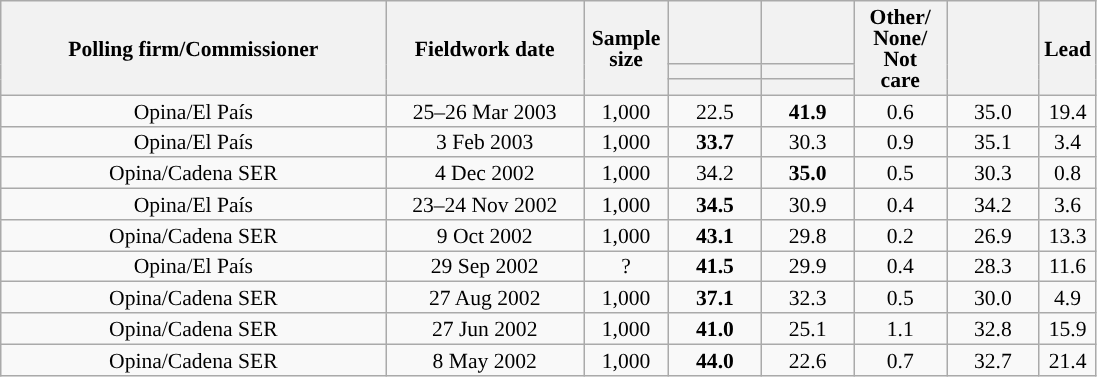<table class="wikitable collapsible collapsed" style="text-align:center; font-size:90%; line-height:14px;">
<tr style="height:42px;">
<th style="width:250px;" rowspan="3">Polling firm/Commissioner</th>
<th style="width:125px;" rowspan="3">Fieldwork date</th>
<th style="width:50px;" rowspan="3">Sample size</th>
<th style="width:55px;"></th>
<th style="width:55px;"></th>
<th style="width:55px;" rowspan="3">Other/<br>None/<br>Not<br>care</th>
<th style="width:55px;" rowspan="3"></th>
<th style="width:30px;" rowspan="3">Lead</th>
</tr>
<tr>
<th style="color:inherit;background:"></th>
<th style="color:inherit;background:"></th>
</tr>
<tr>
<th></th>
<th></th>
</tr>
<tr>
<td>Opina/El País</td>
<td>25–26 Mar 2003</td>
<td>1,000</td>
<td>22.5</td>
<td><strong>41.9</strong></td>
<td>0.6</td>
<td>35.0</td>
<td style="background:">19.4</td>
</tr>
<tr>
<td>Opina/El País</td>
<td>3 Feb 2003</td>
<td>1,000</td>
<td><strong>33.7</strong></td>
<td>30.3</td>
<td>0.9</td>
<td>35.1</td>
<td style="background:">3.4</td>
</tr>
<tr>
<td>Opina/Cadena SER</td>
<td>4 Dec 2002</td>
<td>1,000</td>
<td>34.2</td>
<td><strong>35.0</strong></td>
<td>0.5</td>
<td>30.3</td>
<td style="background:">0.8</td>
</tr>
<tr>
<td>Opina/El País</td>
<td>23–24 Nov 2002</td>
<td>1,000</td>
<td><strong>34.5</strong></td>
<td>30.9</td>
<td>0.4</td>
<td>34.2</td>
<td style="background:">3.6</td>
</tr>
<tr>
<td>Opina/Cadena SER</td>
<td>9 Oct 2002</td>
<td>1,000</td>
<td><strong>43.1</strong></td>
<td>29.8</td>
<td>0.2</td>
<td>26.9</td>
<td style="background:">13.3</td>
</tr>
<tr>
<td>Opina/El País</td>
<td>29 Sep 2002</td>
<td>?</td>
<td><strong>41.5</strong></td>
<td>29.9</td>
<td>0.4</td>
<td>28.3</td>
<td style="background:">11.6</td>
</tr>
<tr>
<td>Opina/Cadena SER</td>
<td>27 Aug 2002</td>
<td>1,000</td>
<td><strong>37.1</strong></td>
<td>32.3</td>
<td>0.5</td>
<td>30.0</td>
<td style="background:">4.9</td>
</tr>
<tr>
<td>Opina/Cadena SER</td>
<td>27 Jun 2002</td>
<td>1,000</td>
<td><strong>41.0</strong></td>
<td>25.1</td>
<td>1.1</td>
<td>32.8</td>
<td style="background:">15.9</td>
</tr>
<tr>
<td>Opina/Cadena SER</td>
<td>8 May 2002</td>
<td>1,000</td>
<td><strong>44.0</strong></td>
<td>22.6</td>
<td>0.7</td>
<td>32.7</td>
<td style="background:">21.4</td>
</tr>
</table>
